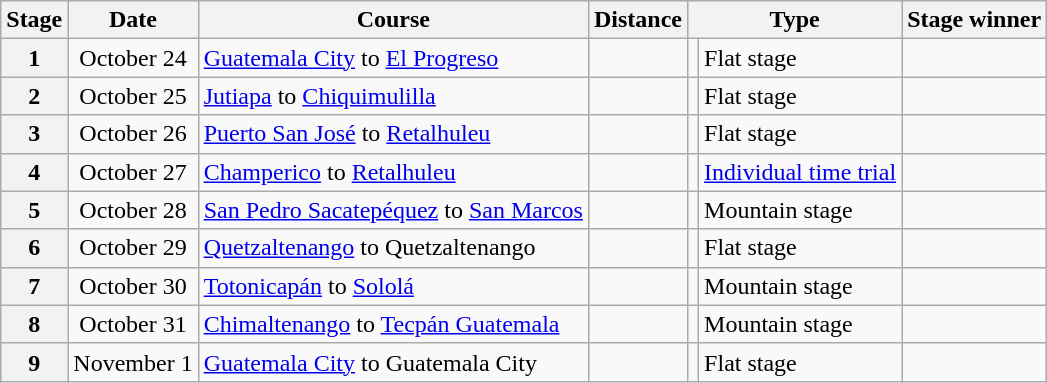<table class="wikitable">
<tr>
<th scope="col">Stage</th>
<th scope="col">Date</th>
<th scope="col">Course</th>
<th scope="col">Distance</th>
<th scope="col" colspan="2">Type</th>
<th scope="col">Stage winner</th>
</tr>
<tr>
<th scope="row" style="text-align:center;">1</th>
<td style="text-align:center;">October 24</td>
<td><a href='#'>Guatemala City</a> to <a href='#'>El Progreso</a></td>
<td style="text-align:center;"></td>
<td></td>
<td>Flat stage</td>
<td></td>
</tr>
<tr>
<th scope="row" style="text-align:center;">2</th>
<td style="text-align:center;">October 25</td>
<td><a href='#'>Jutiapa</a> to <a href='#'>Chiquimulilla</a></td>
<td style="text-align:center;"></td>
<td></td>
<td>Flat stage</td>
<td></td>
</tr>
<tr>
<th scope="row" style="text-align:center;">3</th>
<td style="text-align:center;">October 26</td>
<td><a href='#'>Puerto San José</a> to <a href='#'>Retalhuleu</a></td>
<td style="text-align:center;"></td>
<td></td>
<td>Flat stage</td>
<td></td>
</tr>
<tr>
<th scope="row" style="text-align:center;">4</th>
<td style="text-align:center;">October 27</td>
<td><a href='#'>Champerico</a> to <a href='#'>Retalhuleu</a></td>
<td style="text-align:center;"></td>
<td></td>
<td><a href='#'>Individual time trial</a></td>
<td></td>
</tr>
<tr>
<th scope="row" style="text-align:center;">5</th>
<td style="text-align:center;">October 28</td>
<td><a href='#'>San Pedro Sacatepéquez</a> to <a href='#'>San Marcos</a></td>
<td style="text-align:center;"></td>
<td></td>
<td>Mountain stage</td>
<td></td>
</tr>
<tr>
<th scope="row" style="text-align:center;">6</th>
<td style="text-align:center;">October 29</td>
<td><a href='#'>Quetzaltenango</a> to Quetzaltenango</td>
<td style="text-align:center;"></td>
<td></td>
<td>Flat stage</td>
<td></td>
</tr>
<tr>
<th scope="row" style="text-align:center;">7</th>
<td style="text-align:center;">October 30</td>
<td><a href='#'>Totonicapán</a> to <a href='#'>Sololá</a></td>
<td style="text-align:center;"></td>
<td></td>
<td>Mountain stage</td>
<td></td>
</tr>
<tr>
<th scope="row" style="text-align:center;">8</th>
<td style="text-align:center;">October 31</td>
<td><a href='#'>Chimaltenango</a> to <a href='#'>Tecpán Guatemala</a></td>
<td style="text-align:center;"></td>
<td></td>
<td>Mountain stage</td>
<td></td>
</tr>
<tr>
<th scope="row" style="text-align:center;">9</th>
<td style="text-align:center;">November 1</td>
<td><a href='#'>Guatemala City</a> to Guatemala City</td>
<td style="text-align:center;"></td>
<td></td>
<td>Flat stage</td>
<td></td>
</tr>
</table>
